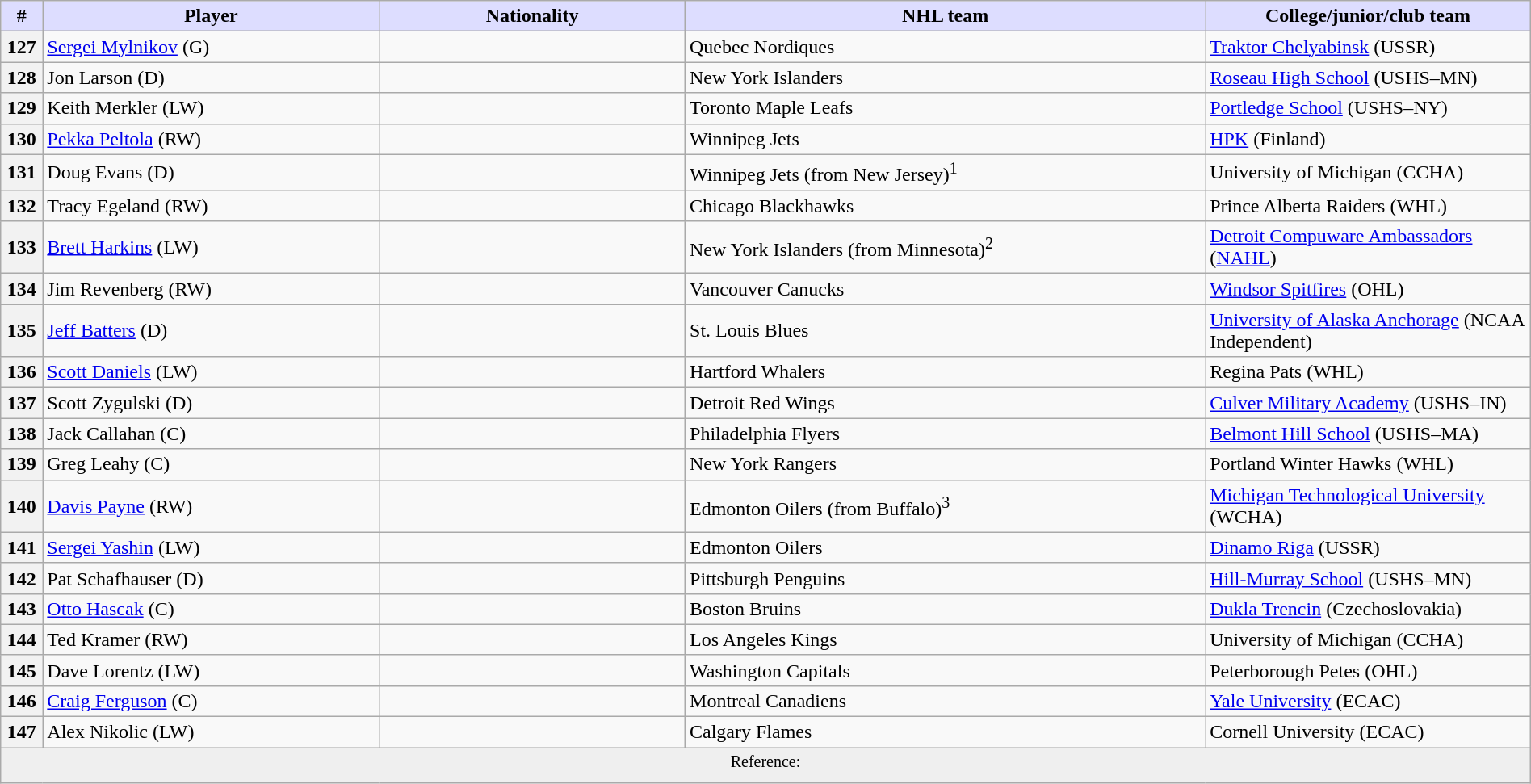<table class="wikitable" style="width: 100%">
<tr>
<th style="background:#ddf; width:2.75%;">#</th>
<th style="background:#ddf; width:22.0%;">Player</th>
<th style="background:#ddf; width:20.0%;">Nationality</th>
<th style="background:#ddf; width:34.0%;">NHL team</th>
<th style="background:#ddf; width:100.0%;">College/junior/club team</th>
</tr>
<tr>
<th>127</th>
<td><a href='#'>Sergei Mylnikov</a> (G)</td>
<td></td>
<td>Quebec Nordiques</td>
<td><a href='#'>Traktor Chelyabinsk</a> (USSR)</td>
</tr>
<tr>
<th>128</th>
<td>Jon Larson (D)</td>
<td></td>
<td>New York Islanders</td>
<td><a href='#'>Roseau High School</a> (USHS–MN)</td>
</tr>
<tr>
<th>129</th>
<td>Keith Merkler (LW)</td>
<td></td>
<td>Toronto Maple Leafs</td>
<td><a href='#'>Portledge School</a> (USHS–NY)</td>
</tr>
<tr>
<th>130</th>
<td><a href='#'>Pekka Peltola</a> (RW)</td>
<td></td>
<td>Winnipeg Jets</td>
<td><a href='#'>HPK</a> (Finland)</td>
</tr>
<tr>
<th>131</th>
<td>Doug Evans (D)</td>
<td></td>
<td>Winnipeg Jets (from New Jersey)<sup>1</sup></td>
<td>University of Michigan (CCHA)</td>
</tr>
<tr>
<th>132</th>
<td>Tracy Egeland (RW)</td>
<td></td>
<td>Chicago Blackhawks</td>
<td>Prince Alberta Raiders (WHL)</td>
</tr>
<tr>
<th>133</th>
<td><a href='#'>Brett Harkins</a> (LW)</td>
<td></td>
<td>New York Islanders (from Minnesota)<sup>2</sup></td>
<td><a href='#'>Detroit Compuware Ambassadors</a> (<a href='#'>NAHL</a>)</td>
</tr>
<tr>
<th>134</th>
<td>Jim Revenberg (RW)</td>
<td></td>
<td>Vancouver Canucks</td>
<td><a href='#'>Windsor Spitfires</a> (OHL)</td>
</tr>
<tr>
<th>135</th>
<td><a href='#'>Jeff Batters</a> (D)</td>
<td></td>
<td>St. Louis Blues</td>
<td><a href='#'>University of Alaska Anchorage</a> (NCAA Independent)</td>
</tr>
<tr>
<th>136</th>
<td><a href='#'>Scott Daniels</a> (LW)</td>
<td></td>
<td>Hartford Whalers</td>
<td>Regina Pats (WHL)</td>
</tr>
<tr>
<th>137</th>
<td>Scott Zygulski (D)</td>
<td></td>
<td>Detroit Red Wings</td>
<td><a href='#'>Culver Military Academy</a> (USHS–IN)</td>
</tr>
<tr>
<th>138</th>
<td>Jack Callahan (C)</td>
<td></td>
<td>Philadelphia Flyers</td>
<td><a href='#'>Belmont Hill School</a> (USHS–MA)</td>
</tr>
<tr>
<th>139</th>
<td>Greg Leahy (C)</td>
<td></td>
<td>New York Rangers</td>
<td>Portland Winter Hawks (WHL)</td>
</tr>
<tr>
<th>140</th>
<td><a href='#'>Davis Payne</a> (RW)</td>
<td></td>
<td>Edmonton Oilers (from Buffalo)<sup>3</sup></td>
<td><a href='#'>Michigan Technological University</a> (WCHA)</td>
</tr>
<tr>
<th>141</th>
<td><a href='#'>Sergei Yashin</a> (LW)</td>
<td></td>
<td>Edmonton Oilers</td>
<td><a href='#'>Dinamo Riga</a> (USSR)</td>
</tr>
<tr>
<th>142</th>
<td>Pat Schafhauser (D)</td>
<td></td>
<td>Pittsburgh Penguins</td>
<td><a href='#'>Hill-Murray School</a> (USHS–MN)</td>
</tr>
<tr>
<th>143</th>
<td><a href='#'>Otto Hascak</a> (C)</td>
<td></td>
<td>Boston Bruins</td>
<td><a href='#'>Dukla Trencin</a> (Czechoslovakia)</td>
</tr>
<tr>
<th>144</th>
<td>Ted Kramer (RW)</td>
<td></td>
<td>Los Angeles Kings</td>
<td>University of Michigan (CCHA)</td>
</tr>
<tr>
<th>145</th>
<td>Dave Lorentz (LW)</td>
<td></td>
<td>Washington Capitals</td>
<td>Peterborough Petes (OHL)</td>
</tr>
<tr>
<th>146</th>
<td><a href='#'>Craig Ferguson</a> (C)</td>
<td></td>
<td>Montreal Canadiens</td>
<td><a href='#'>Yale University</a> (ECAC)</td>
</tr>
<tr>
<th>147</th>
<td>Alex Nikolic (LW)</td>
<td></td>
<td>Calgary Flames</td>
<td>Cornell University (ECAC)</td>
</tr>
<tr>
<td align=center colspan="6" bgcolor="#efefef"><sup>Reference:  </sup></td>
</tr>
</table>
